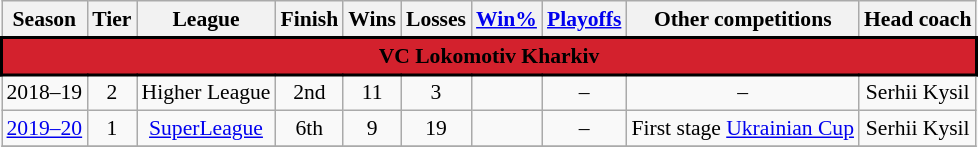<table class="wikitable plainrowheaders" style="text-align:center; font-size:90%" summary="Season (sortable), Team, Conference, Conference finish (sortable), Division, Division finish (sortable), Wins (sortable), Losses (sortable), Win% (sortable), GB (sortable), Playoffs, Awards and Head coach">
<tr>
<th scope="col">Season</th>
<th scope="col">Tier</th>
<th scope="col">League</th>
<th scope="col">Finish</th>
<th scope="col">Wins</th>
<th scope="col">Losses</th>
<th scope="col"><a href='#'>Win%</a></th>
<th scope="col" class="unsortable"><a href='#'>Playoffs</a></th>
<th scope="col" class="unsortable">Other competitions</th>
<th scope="col">Head coach</th>
</tr>
<tr>
<td colspan="12" align=center style="border:2px solid black; background-color:#D3212D"><span><strong>VC Lokomotiv Kharkiv</strong></span></td>
</tr>
<tr>
<td>2018–19</td>
<td>2</td>
<td>Higher League</td>
<td>2nd</td>
<td>11</td>
<td>3</td>
<td></td>
<td>–</td>
<td>–</td>
<td> Serhii Kysil</td>
</tr>
<tr>
<td><a href='#'>2019–20</a></td>
<td>1</td>
<td><a href='#'>SuperLeague</a></td>
<td>6th</td>
<td>9</td>
<td>19</td>
<td></td>
<td>–</td>
<td>First stage <a href='#'>Ukrainian Cup</a></td>
<td> Serhii Kysil</td>
</tr>
<tr l>
</tr>
</table>
